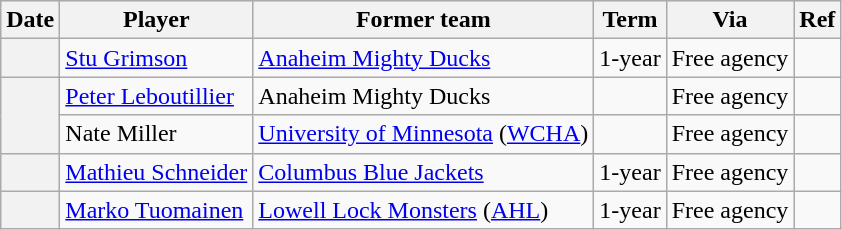<table class="wikitable plainrowheaders">
<tr style="background:#ddd; text-align:center;">
<th>Date</th>
<th>Player</th>
<th>Former team</th>
<th>Term</th>
<th>Via</th>
<th>Ref</th>
</tr>
<tr>
<th scope="row"></th>
<td><a href='#'>Stu Grimson</a></td>
<td><a href='#'>Anaheim Mighty Ducks</a></td>
<td>1-year</td>
<td>Free agency</td>
<td></td>
</tr>
<tr>
<th scope="row" rowspan=2></th>
<td><a href='#'>Peter Leboutillier</a></td>
<td>Anaheim Mighty Ducks</td>
<td></td>
<td>Free agency</td>
<td></td>
</tr>
<tr>
<td>Nate Miller</td>
<td><a href='#'>University of Minnesota</a> (<a href='#'>WCHA</a>)</td>
<td></td>
<td>Free agency</td>
<td></td>
</tr>
<tr>
<th scope="row"></th>
<td><a href='#'>Mathieu Schneider</a></td>
<td><a href='#'>Columbus Blue Jackets</a></td>
<td>1-year</td>
<td>Free agency</td>
<td></td>
</tr>
<tr>
<th scope="row"></th>
<td><a href='#'>Marko Tuomainen</a></td>
<td><a href='#'>Lowell Lock Monsters</a> (<a href='#'>AHL</a>)</td>
<td>1-year</td>
<td>Free agency</td>
<td></td>
</tr>
</table>
